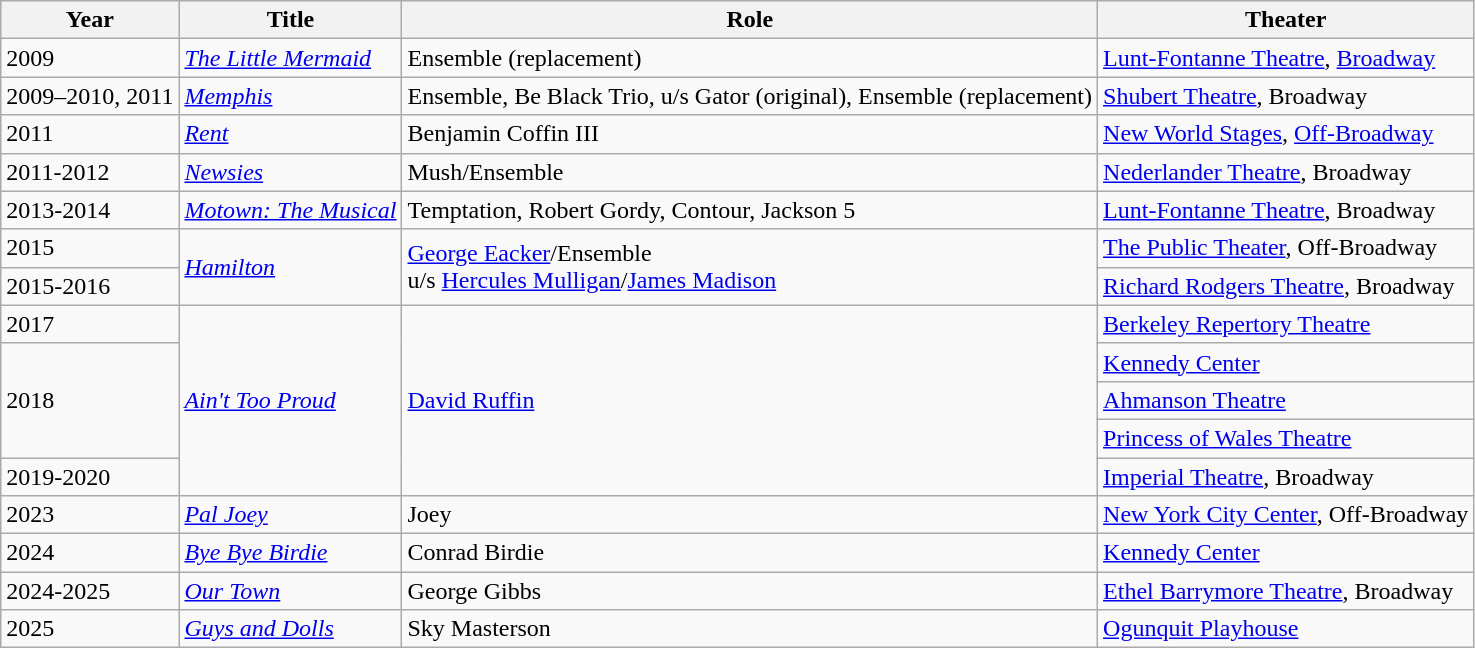<table class="wikitable sortable">
<tr>
<th>Year</th>
<th>Title</th>
<th>Role</th>
<th>Theater</th>
</tr>
<tr>
<td>2009</td>
<td><em><a href='#'>The Little Mermaid</a></em></td>
<td>Ensemble (replacement)</td>
<td><a href='#'>Lunt-Fontanne Theatre</a>, <a href='#'>Broadway</a></td>
</tr>
<tr>
<td>2009–2010, 2011</td>
<td><em><a href='#'>Memphis</a></em></td>
<td>Ensemble, Be Black Trio, u/s Gator (original), Ensemble (replacement)</td>
<td><a href='#'>Shubert Theatre</a>, Broadway</td>
</tr>
<tr>
<td>2011</td>
<td><em><a href='#'>Rent</a></em></td>
<td>Benjamin Coffin III</td>
<td><a href='#'>New World Stages</a>, <a href='#'>Off-Broadway</a></td>
</tr>
<tr>
<td>2011-2012</td>
<td><em><a href='#'>Newsies</a></em></td>
<td>Mush/Ensemble</td>
<td><a href='#'>Nederlander Theatre</a>, Broadway</td>
</tr>
<tr>
<td>2013-2014</td>
<td><em><a href='#'>Motown: The Musical</a></em></td>
<td>Temptation, Robert Gordy, Contour, Jackson 5</td>
<td><a href='#'>Lunt-Fontanne Theatre</a>, Broadway</td>
</tr>
<tr>
<td>2015</td>
<td rowspan=2><em><a href='#'>Hamilton</a></em></td>
<td rowspan=2><a href='#'>George Eacker</a>/Ensemble<br>u/s <a href='#'>Hercules Mulligan</a>/<a href='#'>James Madison</a></td>
<td><a href='#'>The Public Theater</a>, Off-Broadway</td>
</tr>
<tr>
<td>2015-2016</td>
<td><a href='#'>Richard Rodgers Theatre</a>, Broadway</td>
</tr>
<tr>
<td>2017</td>
<td rowspan=5><em><a href='#'>Ain't Too Proud</a></em></td>
<td rowspan=5><a href='#'>David Ruffin</a></td>
<td><a href='#'>Berkeley Repertory Theatre</a></td>
</tr>
<tr>
<td rowspan=3>2018</td>
<td><a href='#'>Kennedy Center</a></td>
</tr>
<tr>
<td><a href='#'>Ahmanson Theatre</a></td>
</tr>
<tr>
<td><a href='#'>Princess of Wales Theatre</a></td>
</tr>
<tr>
<td>2019-2020</td>
<td><a href='#'>Imperial Theatre</a>, Broadway</td>
</tr>
<tr>
<td>2023</td>
<td><em><a href='#'>Pal Joey</a></em></td>
<td>Joey</td>
<td><a href='#'>New York City Center</a>, Off-Broadway</td>
</tr>
<tr>
<td>2024</td>
<td><em><a href='#'>Bye Bye Birdie</a></em></td>
<td>Conrad Birdie</td>
<td><a href='#'>Kennedy Center</a></td>
</tr>
<tr>
<td>2024-2025</td>
<td><em><a href='#'>Our Town</a></em></td>
<td>George Gibbs</td>
<td><a href='#'>Ethel Barrymore Theatre</a>, Broadway</td>
</tr>
<tr>
<td>2025</td>
<td><em><a href='#'>Guys and Dolls</a></em></td>
<td>Sky Masterson</td>
<td><a href='#'>Ogunquit Playhouse</a></td>
</tr>
</table>
